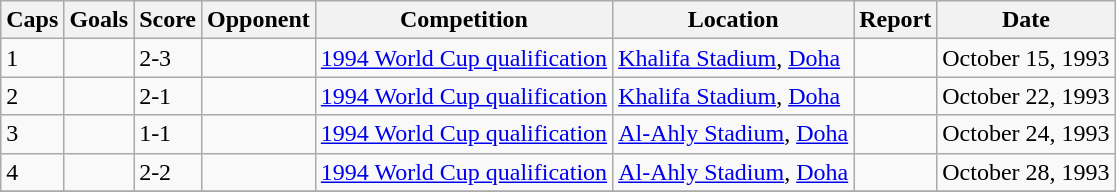<table class="wikitable">
<tr>
<th>Caps</th>
<th>Goals</th>
<th>Score</th>
<th>Opponent</th>
<th>Competition</th>
<th>Location</th>
<th>Report</th>
<th>Date</th>
</tr>
<tr>
<td>1</td>
<td></td>
<td>2-3</td>
<td></td>
<td><a href='#'>1994 World Cup qualification</a></td>
<td><a href='#'>Khalifa Stadium</a>, <a href='#'>Doha</a></td>
<td></td>
<td>October 15, 1993</td>
</tr>
<tr>
<td>2</td>
<td></td>
<td>2-1</td>
<td></td>
<td><a href='#'>1994 World Cup qualification</a></td>
<td><a href='#'>Khalifa Stadium</a>, <a href='#'>Doha</a></td>
<td></td>
<td>October 22, 1993</td>
</tr>
<tr>
<td>3</td>
<td></td>
<td>1-1</td>
<td></td>
<td><a href='#'>1994 World Cup qualification</a></td>
<td><a href='#'>Al-Ahly Stadium</a>, <a href='#'>Doha</a></td>
<td></td>
<td>October 24, 1993</td>
</tr>
<tr>
<td>4</td>
<td></td>
<td>2-2</td>
<td></td>
<td><a href='#'>1994 World Cup qualification</a></td>
<td><a href='#'>Al-Ahly Stadium</a>, <a href='#'>Doha</a></td>
<td></td>
<td>October 28, 1993</td>
</tr>
<tr>
</tr>
</table>
